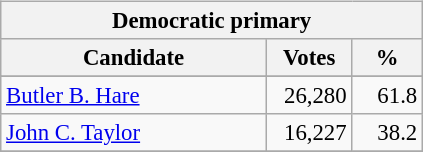<table class="wikitable" align="left" style="margin: 1em 1em 1em 0; font-size: 95%;">
<tr>
<th colspan="3">Democratic primary</th>
</tr>
<tr>
<th colspan="1" style="width: 170px">Candidate</th>
<th style="width: 50px">Votes</th>
<th style="width: 40px">%</th>
</tr>
<tr>
</tr>
<tr>
<td><a href='#'>Butler B. Hare</a></td>
<td align="right">26,280</td>
<td align="right">61.8</td>
</tr>
<tr>
<td><a href='#'>John C. Taylor</a></td>
<td align="right">16,227</td>
<td align="right">38.2</td>
</tr>
<tr>
</tr>
</table>
